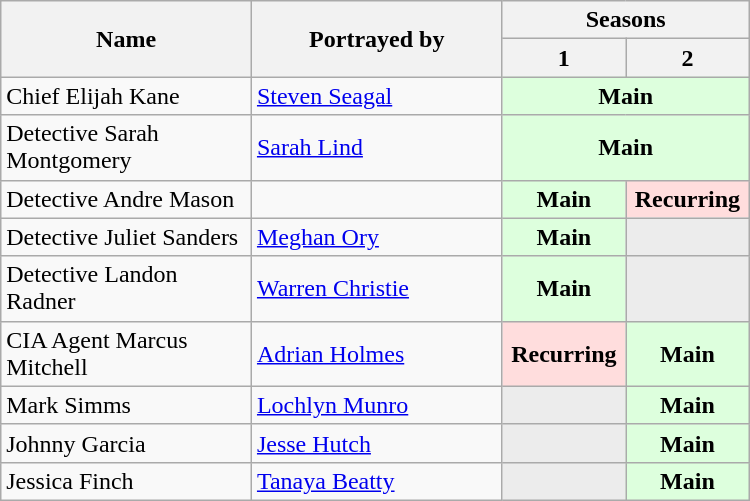<table class="wikitable" width="500px">
<tr>
<th rowspan="2" style="width:150px;">Name</th>
<th style="width:150px;" rowspan="2">Portrayed by</th>
<th colspan="2">Seasons</th>
</tr>
<tr>
<th style="width:50px;">1</th>
<th style="width:50px;">2</th>
</tr>
<tr>
<td>Chief Elijah Kane</td>
<td><a href='#'>Steven Seagal</a></td>
<td colspan="2"  style="background:#dfd; text-align:center;"><strong>Main</strong></td>
</tr>
<tr>
<td>Detective Sarah Montgomery</td>
<td><a href='#'>Sarah Lind</a></td>
<td colspan="2"  style="background:#dfd; text-align:center;"><strong>Main</strong></td>
</tr>
<tr>
<td>Detective Andre Mason</td>
<td></td>
<td style="background: #ddffdd" colspan="1" align="center"><strong>Main</strong></td>
<td colspan="1" style="background:#fdd; text-align:center;"><strong>Recurring</strong></td>
</tr>
<tr>
<td>Detective Juliet Sanders</td>
<td><a href='#'>Meghan Ory</a></td>
<td style="background: #ddffdd" colspan="1" align="center"><strong>Main</strong></td>
<td colspan="1" style="background: #ececec; color: grey; vertical-align: middle; text-align: center; " class="table-na"></td>
</tr>
<tr>
<td>Detective Landon Radner</td>
<td><a href='#'>Warren Christie</a></td>
<td style="background: #ddffdd" colspan="1" align="center"><strong>Main</strong></td>
<td colspan="1" style="background: #ececec; color: grey; vertical-align: middle; text-align: center; " class="table-na"></td>
</tr>
<tr>
<td>CIA Agent Marcus Mitchell</td>
<td><a href='#'>Adrian Holmes</a></td>
<td colspan="1" style="background:#fdd; text-align:center;"><strong>Recurring</strong></td>
<td colspan="1" style="background:#dfd; text-align:center;"><strong>Main</strong></td>
</tr>
<tr>
<td>Mark Simms</td>
<td><a href='#'>Lochlyn Munro</a></td>
<td colspan="1" style="background: #ececec; color: grey; vertical-align: middle; text-align: center; " class="table-na"></td>
<td style="background: #ddffdd" colspan="1" align="center"><strong>Main</strong></td>
</tr>
<tr>
<td>Johnny Garcia</td>
<td><a href='#'>Jesse Hutch</a></td>
<td colspan="1" style="background: #ececec; color: grey; vertical-align: middle; text-align: center; " class="table-na"></td>
<td style="background: #ddffdd" colspan="1" align="center"><strong>Main</strong></td>
</tr>
<tr>
<td>Jessica Finch</td>
<td><a href='#'>Tanaya Beatty</a></td>
<td colspan="1" style="background: #ececec; color: grey; vertical-align: middle; text-align: center; " class="table-na"></td>
<td style="background: #ddffdd" colspan="1" align="center"><strong>Main</strong></td>
</tr>
</table>
